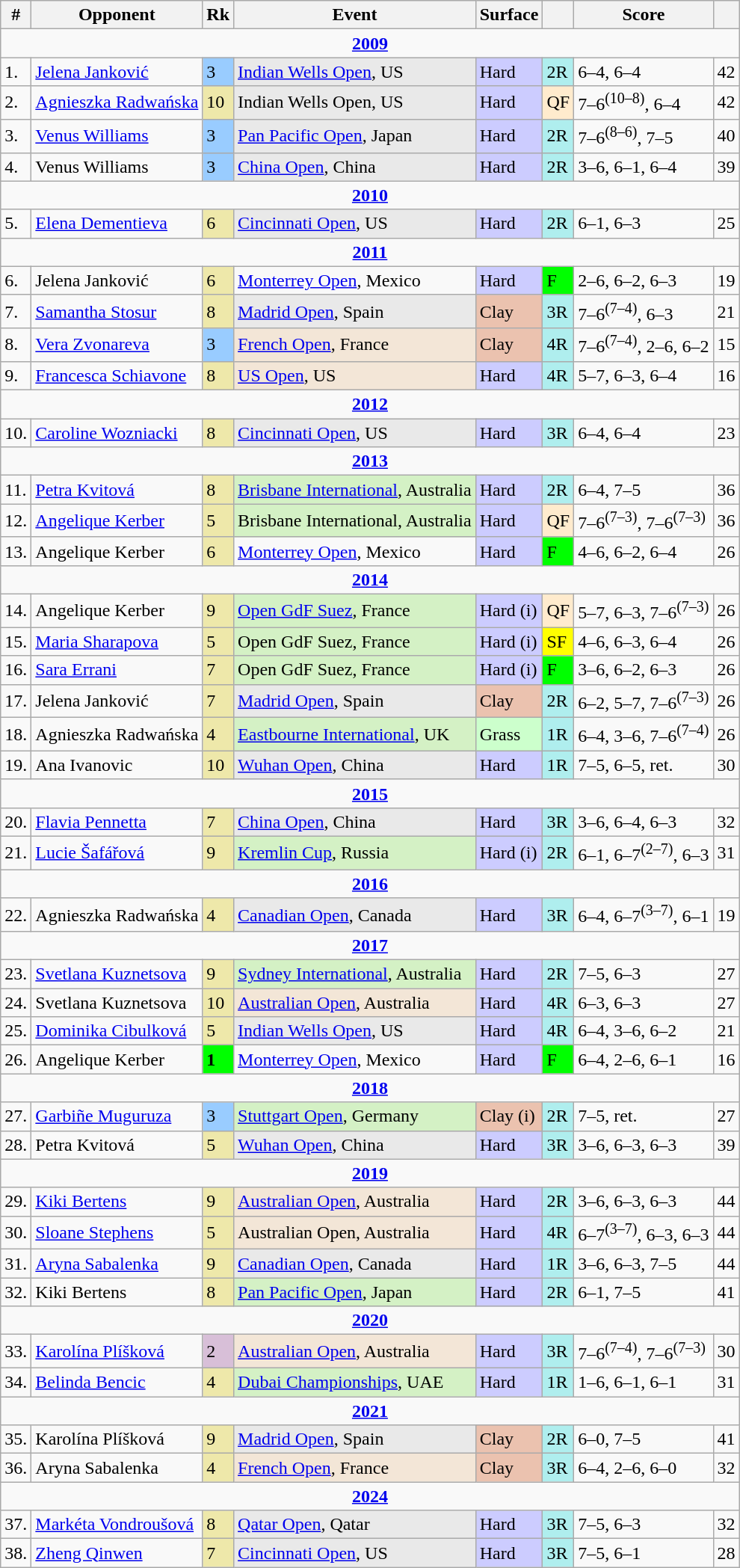<table class="wikitable sortable">
<tr>
<th class="unsortable">#</th>
<th>Opponent</th>
<th>Rk</th>
<th>Event</th>
<th>Surface</th>
<th class="unsortable"></th>
<th class="unsortable">Score</th>
<th class="unsortable"></th>
</tr>
<tr>
<td colspan=8 style=text-align:center><strong><a href='#'>2009</a></strong></td>
</tr>
<tr>
<td>1.</td>
<td> <a href='#'>Jelena Janković</a></td>
<td bgcolor=99ccff>3</td>
<td bgcolor=e9e9e9><a href='#'>Indian Wells Open</a>, US</td>
<td bgcolor=CCCCFF>Hard</td>
<td bgcolor=afeeee>2R</td>
<td>6–4, 6–4</td>
<td>42</td>
</tr>
<tr>
<td>2.</td>
<td {{nowrap> <a href='#'>Agnieszka Radwańska</a></td>
<td bgcolor=EEE8AA>10</td>
<td bgcolor=e9e9e9>Indian Wells Open, US</td>
<td bgcolor=CCCCFF>Hard</td>
<td bgcolor=ffebcd>QF</td>
<td>7–6<sup>(10–8)</sup>, 6–4</td>
<td>42</td>
</tr>
<tr>
<td>3.</td>
<td> <a href='#'>Venus Williams</a></td>
<td bgcolor=99ccff>3</td>
<td bgcolor=e9e9e9><a href='#'>Pan Pacific Open</a>, Japan</td>
<td bgcolor=CCCCFF>Hard</td>
<td bgcolor=afeeee>2R</td>
<td>7–6<sup>(8–6)</sup>, 7–5</td>
<td>40</td>
</tr>
<tr>
<td>4.</td>
<td> Venus Williams</td>
<td bgcolor=99ccff>3</td>
<td bgcolor=e9e9e9><a href='#'>China Open</a>, China</td>
<td bgcolor=CCCCFF>Hard</td>
<td bgcolor=afeeee>2R</td>
<td>3–6, 6–1, 6–4</td>
<td>39</td>
</tr>
<tr>
<td colspan=8 style=text-align:center><strong><a href='#'>2010</a></strong></td>
</tr>
<tr>
<td>5.</td>
<td> <a href='#'>Elena Dementieva</a></td>
<td bgcolor=EEE8AA>6</td>
<td bgcolor=e9e9e9><a href='#'>Cincinnati Open</a>, US</td>
<td bgcolor=CCCCFF>Hard</td>
<td bgcolor=afeeee>2R</td>
<td>6–1, 6–3</td>
<td>25</td>
</tr>
<tr>
<td colspan=8 style=text-align:center><strong><a href='#'>2011</a></strong></td>
</tr>
<tr>
<td>6.</td>
<td> Jelena Janković</td>
<td bgcolor=EEE8AA>6</td>
<td><a href='#'>Monterrey Open</a>, Mexico</td>
<td bgcolor=CCCCFF>Hard</td>
<td bgcolor=Lime>F</td>
<td>2–6, 6–2, 6–3</td>
<td>19</td>
</tr>
<tr>
<td>7.</td>
<td> <a href='#'>Samantha Stosur</a></td>
<td bgcolor=EEE8AA>8</td>
<td bgcolor=e9e9e9><a href='#'>Madrid Open</a>, Spain</td>
<td bgcolor=EBC2AF>Clay</td>
<td bgcolor=afeeee>3R</td>
<td>7–6<sup>(7–4)</sup>, 6–3</td>
<td>21</td>
</tr>
<tr>
<td>8.</td>
<td> <a href='#'>Vera Zvonareva</a></td>
<td bgcolor=99ccff>3</td>
<td bgcolor=f3e6d7><a href='#'>French Open</a>, France</td>
<td bgcolor=EBC2AF>Clay</td>
<td bgcolor=afeeee>4R</td>
<td>7–6<sup>(7–4)</sup>, 2–6, 6–2</td>
<td>15</td>
</tr>
<tr>
<td>9.</td>
<td> <a href='#'>Francesca Schiavone</a></td>
<td bgcolor=EEE8AA>8</td>
<td bgcolor=f3e6d7><a href='#'>US Open</a>, US</td>
<td bgcolor=CCCCFF>Hard</td>
<td bgcolor=afeeee>4R</td>
<td>5–7, 6–3, 6–4</td>
<td>16</td>
</tr>
<tr>
<td colspan=8 style=text-align:center><strong><a href='#'>2012</a></strong></td>
</tr>
<tr>
<td>10.</td>
<td> <a href='#'>Caroline Wozniacki</a></td>
<td bgcolor=EEE8AA>8</td>
<td bgcolor=e9e9e9><a href='#'>Cincinnati Open</a>, US</td>
<td bgcolor=CCCCFF>Hard</td>
<td bgcolor=afeeee>3R</td>
<td>6–4, 6–4</td>
<td>23</td>
</tr>
<tr>
<td colspan=8 style=text-align:center><strong><a href='#'>2013</a></strong></td>
</tr>
<tr>
<td>11.</td>
<td> <a href='#'>Petra Kvitová</a></td>
<td bgcolor=EEE8AA>8</td>
<td bgcolor=d4f1c5><a href='#'>Brisbane International</a>, Australia</td>
<td bgcolor=CCCCFF>Hard</td>
<td bgcolor=afeeee>2R</td>
<td>6–4, 7–5</td>
<td>36</td>
</tr>
<tr>
<td>12.</td>
<td> <a href='#'>Angelique Kerber</a></td>
<td bgcolor=EEE8AA>5</td>
<td bgcolor=d4f1c5>Brisbane International, Australia</td>
<td bgcolor=CCCCFF>Hard</td>
<td bgcolor=ffebcd>QF</td>
<td>7–6<sup>(7–3)</sup>, 7–6<sup>(7–3)</sup></td>
<td>36</td>
</tr>
<tr>
<td>13.</td>
<td> Angelique Kerber</td>
<td bgcolor=EEE8AA>6</td>
<td><a href='#'>Monterrey Open</a>, Mexico</td>
<td bgcolor=CCCCFF>Hard</td>
<td bgcolor=Lime>F</td>
<td>4–6, 6–2, 6–4</td>
<td>26</td>
</tr>
<tr>
<td colspan=8 style=text-align:center><strong><a href='#'>2014</a></strong></td>
</tr>
<tr>
<td>14.</td>
<td> Angelique Kerber</td>
<td bgcolor=EEE8AA>9</td>
<td bgcolor=d4f1c5><a href='#'>Open GdF Suez</a>, France</td>
<td bgcolor=CCCCFF>Hard (i)</td>
<td bgcolor=ffebcd>QF</td>
<td>5–7, 6–3, 7–6<sup>(7–3)</sup></td>
<td>26</td>
</tr>
<tr>
<td>15.</td>
<td> <a href='#'>Maria Sharapova</a></td>
<td bgcolor=EEE8AA>5</td>
<td bgcolor=d4f1c5>Open GdF Suez, France</td>
<td bgcolor=CCCCFF>Hard (i)</td>
<td bgcolor=yellow>SF</td>
<td>4–6, 6–3, 6–4</td>
<td>26</td>
</tr>
<tr>
<td>16.</td>
<td> <a href='#'>Sara Errani</a></td>
<td bgcolor=EEE8AA>7</td>
<td bgcolor=d4f1c5>Open GdF Suez, France</td>
<td bgcolor=CCCCFF>Hard (i)</td>
<td bgcolor=Lime>F</td>
<td>3–6, 6–2, 6–3</td>
<td>26</td>
</tr>
<tr>
<td>17.</td>
<td> Jelena Janković</td>
<td bgcolor=EEE8AA>7</td>
<td bgcolor=e9e9e9><a href='#'>Madrid Open</a>, Spain</td>
<td bgcolor=EBC2AF>Clay</td>
<td bgcolor=afeeee>2R</td>
<td>6–2, 5–7, 7–6<sup>(7–3)</sup></td>
<td>26</td>
</tr>
<tr>
<td>18.</td>
<td> Agnieszka Radwańska</td>
<td bgcolor=EEE8AA>4</td>
<td bgcolor=d4f1c5><a href='#'>Eastbourne International</a>, UK</td>
<td bgcolor=ccffcc>Grass</td>
<td bgcolor=afeeee>1R</td>
<td>6–4, 3–6, 7–6<sup>(7–4)</sup></td>
<td>26</td>
</tr>
<tr>
<td>19.</td>
<td> Ana Ivanovic</td>
<td bgcolor=EEE8AA>10</td>
<td bgcolor=e9e9e9><a href='#'>Wuhan Open</a>, China</td>
<td bgcolor=CCCCFF>Hard</td>
<td bgcolor=afeeee>1R</td>
<td>7–5, 6–5, ret.</td>
<td>30</td>
</tr>
<tr>
<td colspan=8 style=text-align:center><strong><a href='#'>2015</a></strong></td>
</tr>
<tr>
<td>20.</td>
<td> <a href='#'>Flavia Pennetta</a></td>
<td bgcolor=EEE8AA>7</td>
<td bgcolor=e9e9e9><a href='#'>China Open</a>, China</td>
<td bgcolor=CCCCFF>Hard</td>
<td bgcolor=afeeee>3R</td>
<td>3–6, 6–4, 6–3</td>
<td>32</td>
</tr>
<tr>
<td>21.</td>
<td> <a href='#'>Lucie Šafářová</a></td>
<td bgcolor=EEE8AA>9</td>
<td bgcolor=d4f1c5><a href='#'>Kremlin Cup</a>, Russia</td>
<td bgcolor=CCCCFF>Hard (i)</td>
<td bgcolor=afeeee>2R</td>
<td>6–1, 6–7<sup>(2–7)</sup>, 6–3</td>
<td>31</td>
</tr>
<tr>
<td colspan=8 style=text-align:center><strong><a href='#'>2016</a></strong></td>
</tr>
<tr>
<td>22.</td>
<td> Agnieszka Radwańska</td>
<td bgcolor=EEE8AA>4</td>
<td bgcolor=e9e9e9><a href='#'>Canadian Open</a>, Canada</td>
<td bgcolor=CCCCFF>Hard</td>
<td bgcolor=afeeee>3R</td>
<td>6–4, 6–7<sup>(3–7)</sup>, 6–1</td>
<td>19</td>
</tr>
<tr>
<td colspan=8 style=text-align:center><strong><a href='#'>2017</a></strong></td>
</tr>
<tr>
<td>23.</td>
<td> <a href='#'>Svetlana Kuznetsova</a></td>
<td bgcolor=EEE8AA>9</td>
<td bgcolor=D4F1C5><a href='#'>Sydney International</a>, Australia</td>
<td bgcolor=CCCCFF>Hard</td>
<td bgcolor=afeeee>2R</td>
<td>7–5, 6–3</td>
<td>27</td>
</tr>
<tr>
<td>24.</td>
<td> Svetlana Kuznetsova</td>
<td bgcolor=EEE8AA>10</td>
<td bgcolor=f3e6d7><a href='#'>Australian Open</a>, Australia</td>
<td bgcolor=CCCCFF>Hard</td>
<td bgcolor=afeeee>4R</td>
<td>6–3, 6–3</td>
<td>27</td>
</tr>
<tr>
<td>25.</td>
<td> <a href='#'>Dominika Cibulková</a></td>
<td bgcolor=eee8aa>5</td>
<td bgcolor=e9e9e9><a href='#'>Indian Wells Open</a>, US</td>
<td bgcolor=CCCCFF>Hard</td>
<td bgcolor=afeeee>4R</td>
<td>6–4, 3–6, 6–2</td>
<td>21</td>
</tr>
<tr>
<td>26.</td>
<td> Angelique Kerber</td>
<td bgcolor=lime><strong>1</strong></td>
<td><a href='#'>Monterrey Open</a>, Mexico</td>
<td bgcolor=CCCCFF>Hard</td>
<td bgcolor=lime>F</td>
<td>6–4, 2–6, 6–1</td>
<td>16</td>
</tr>
<tr>
<td colspan=8 style=text-align:center><strong><a href='#'>2018</a></strong></td>
</tr>
<tr>
<td>27.</td>
<td> <a href='#'>Garbiñe Muguruza</a></td>
<td bgcolor=99ccff>3</td>
<td bgcolor=d4f1c5><a href='#'>Stuttgart Open</a>, Germany</td>
<td bgcolor=EBC2AF>Clay (i)</td>
<td bgcolor=afeeee>2R</td>
<td>7–5, ret.</td>
<td>27</td>
</tr>
<tr>
<td>28.</td>
<td> Petra Kvitová</td>
<td bgcolor=eee8aa>5</td>
<td bgcolor=e9e9e9><a href='#'>Wuhan Open</a>, China</td>
<td bgcolor=CCCCFF>Hard</td>
<td bgcolor=afeeee>3R</td>
<td>3–6, 6–3, 6–3</td>
<td>39</td>
</tr>
<tr>
<td colspan=8 style=text-align:center><strong><a href='#'>2019</a></strong></td>
</tr>
<tr>
<td>29.</td>
<td> <a href='#'>Kiki Bertens</a></td>
<td bgcolor=EEE8AA>9</td>
<td bgcolor=f3e6d7><a href='#'>Australian Open</a>, Australia</td>
<td bgcolor=CCCCFF>Hard</td>
<td bgcolor=afeeee>2R</td>
<td>3–6, 6–3, 6–3</td>
<td>44</td>
</tr>
<tr>
<td>30.</td>
<td> <a href='#'>Sloane Stephens</a></td>
<td bgcolor=eee8aa>5</td>
<td bgcolor=f3e6d7>Australian Open, Australia</td>
<td bgcolor=ccccff>Hard</td>
<td bgcolor=afeeee>4R</td>
<td>6–7<sup>(3–7)</sup>, 6–3, 6–3</td>
<td>44</td>
</tr>
<tr>
<td>31.</td>
<td> <a href='#'>Aryna Sabalenka</a></td>
<td bgcolor=eee8aa>9</td>
<td bgcolor=e9e9e9><a href='#'>Canadian Open</a>, Canada</td>
<td bgcolor=ccccff>Hard</td>
<td bgcolor=afeeee>1R</td>
<td>3–6, 6–3, 7–5</td>
<td>44</td>
</tr>
<tr>
<td>32.</td>
<td> Kiki Bertens</td>
<td bgcolor=eee8aa>8</td>
<td bgcolor=d4f1c5><a href='#'>Pan Pacific Open</a>, Japan</td>
<td bgcolor=ccccff>Hard</td>
<td bgcolor=afeeee>2R</td>
<td>6–1, 7–5</td>
<td>41</td>
</tr>
<tr>
<td colspan=8 style=text-align:center><strong><a href='#'>2020</a></strong></td>
</tr>
<tr>
<td>33.</td>
<td> <a href='#'>Karolína Plíšková</a></td>
<td bgcolor=thistle>2</td>
<td bgcolor=f3e6d7><a href='#'>Australian Open</a>, Australia</td>
<td bgcolor=ccccff>Hard</td>
<td bgcolor=afeeee>3R</td>
<td>7–6<sup>(7–4)</sup>, 7–6<sup>(7–3)</sup></td>
<td>30</td>
</tr>
<tr>
<td>34.</td>
<td> <a href='#'>Belinda Bencic</a></td>
<td bgcolor=eee8aa>4</td>
<td bgcolor=d4f1c5><a href='#'>Dubai Championships</a>, UAE</td>
<td bgcolor=ccccff>Hard</td>
<td bgcolor=afeeee>1R</td>
<td>1–6, 6–1, 6–1</td>
<td>31</td>
</tr>
<tr>
<td colspan=8 style=text-align:center><strong><a href='#'>2021</a></strong></td>
</tr>
<tr>
<td>35.</td>
<td> Karolína Plíšková</td>
<td bgcolor=eee8aa>9</td>
<td bgcolor=e9e9e9><a href='#'>Madrid Open</a>, Spain</td>
<td bgcolor=ebc2af>Clay</td>
<td bgcolor=afeeee>2R</td>
<td>6–0, 7–5</td>
<td>41</td>
</tr>
<tr>
<td>36.</td>
<td> Aryna Sabalenka</td>
<td bgcolor=eee8aa>4</td>
<td bgcolor=f3e6d7><a href='#'>French Open</a>, France</td>
<td bgcolor=ebc2af>Clay</td>
<td bgcolor=afeeee>3R</td>
<td>6–4, 2–6, 6–0</td>
<td>32</td>
</tr>
<tr>
<td colspan=8 style=text-align:center><strong><a href='#'>2024</a></strong></td>
</tr>
<tr>
<td>37.</td>
<td> <a href='#'>Markéta Vondroušová</a></td>
<td bgcolor=eee8AA>8</td>
<td bgcolor=e9e9e9><a href='#'>Qatar Open</a>, Qatar</td>
<td bgcolor=ccccff>Hard</td>
<td bgcolor=afeeee>3R</td>
<td>7–5, 6–3</td>
<td>32</td>
</tr>
<tr>
<td>38.</td>
<td> <a href='#'>Zheng Qinwen</a></td>
<td bgcolor=eee8AA>7</td>
<td bgcolor=e9e9e9><a href='#'>Cincinnati Open</a>, US</td>
<td bgcolor=ccccff>Hard</td>
<td bgcolor=afeeee>3R</td>
<td>7–5, 6–1</td>
<td>28</td>
</tr>
</table>
